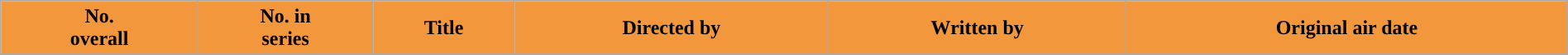<table class="wikitable" style="width:100%;">
<tr>
<th scope="col" style="background:#F2973C; color:#000;">No.<br>overall</th>
<th scope="col" style="background:#F2973C; color:#000;">No. in<br>series</th>
<th scope="col" style="background:#F2973C; color:#000;">Title</th>
<th scope="col" style="background:#F2973C; color:#000;">Directed by</th>
<th scope="col" style="background:#F2973C; color:#000;">Written by</th>
<th scope="col" style="background:#F2973C; color:#000;">Original air date</th>
</tr>
<tr>
</tr>
</table>
